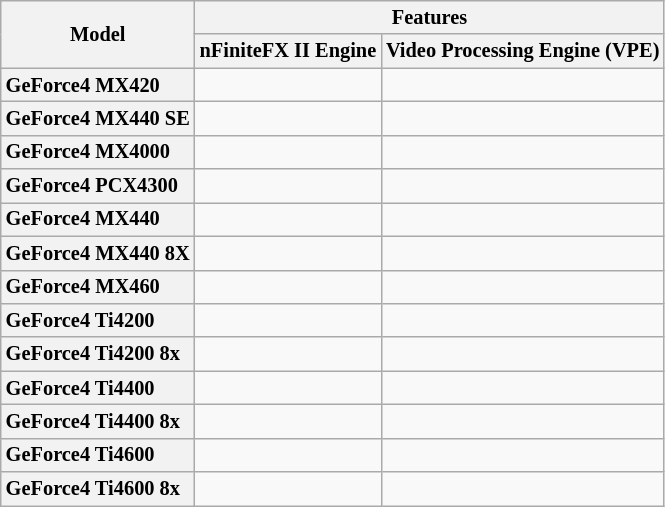<table class="wikitable" style="font-size: 85%; text-align: center;">
<tr>
<th rowspan="2">Model</th>
<th colspan="2">Features</th>
</tr>
<tr>
<th>nFiniteFX II Engine</th>
<th>Video Processing Engine (VPE)</th>
</tr>
<tr>
<th style="text-align:left;">GeForce4 MX420</th>
<td></td>
<td></td>
</tr>
<tr>
<th style="text-align:left;">GeForce4 MX440 SE</th>
<td></td>
<td></td>
</tr>
<tr>
<th style="text-align:left;">GeForce4 MX4000</th>
<td></td>
<td></td>
</tr>
<tr>
<th style="text-align:left;">GeForce4 PCX4300</th>
<td></td>
<td></td>
</tr>
<tr>
<th style="text-align:left;">GeForce4 MX440</th>
<td></td>
<td></td>
</tr>
<tr>
<th style="text-align:left;">GeForce4 MX440 8X</th>
<td></td>
<td></td>
</tr>
<tr>
<th style="text-align:left;">GeForce4 MX460</th>
<td></td>
<td></td>
</tr>
<tr>
<th style="text-align:left;">GeForce4 Ti4200</th>
<td></td>
<td></td>
</tr>
<tr>
<th style="text-align:left;">GeForce4 Ti4200 8x</th>
<td></td>
<td></td>
</tr>
<tr>
<th style="text-align:left;">GeForce4 Ti4400</th>
<td></td>
<td></td>
</tr>
<tr>
<th style="text-align:left;">GeForce4 Ti4400 8x</th>
<td></td>
<td></td>
</tr>
<tr>
<th style="text-align:left;">GeForce4 Ti4600</th>
<td></td>
<td></td>
</tr>
<tr>
<th style="text-align:left;">GeForce4 Ti4600 8x</th>
<td></td>
<td></td>
</tr>
</table>
